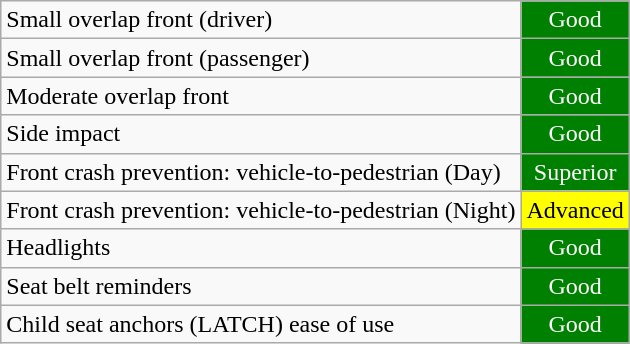<table class="wikitable">
<tr>
<td>Small overlap front (driver)</td>
<td colspan="1" style="text-align:center;color:white;background:green">Good</td>
</tr>
<tr>
<td>Small overlap front (passenger)</td>
<td colspan="1" style="text-align:center;color:white;background:green">Good</td>
</tr>
<tr>
<td>Moderate overlap front</td>
<td colspan="1" style="text-align:center;color:white;background:green">Good</td>
</tr>
<tr>
<td>Side impact</td>
<td colspan="1" style="text-align:center;color:white;background:green">Good</td>
</tr>
<tr>
<td>Front crash prevention: vehicle-to-pedestrian (Day)</td>
<td colspan="1" style="text-align:center;color:white;background:green">Superior</td>
</tr>
<tr>
<td>Front crash prevention: vehicle-to-pedestrian (Night)</td>
<td colspan="1" style="text-align:center;color:black;background:yellow">Advanced</td>
</tr>
<tr>
<td>Headlights</td>
<td colspan="1" style="text-align:center;color:white;background:green">Good</td>
</tr>
<tr>
<td>Seat belt reminders</td>
<td colspan="1" style="text-align:center;color:white;background:green">Good</td>
</tr>
<tr>
<td>Child seat anchors (LATCH) ease of use</td>
<td colspan="1" style="text-align:center;color:white;background:green">Good</td>
</tr>
</table>
